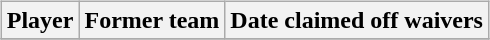<table cellspacing="10">
<tr>
<td valign="top"><br><table class="wikitable">
<tr>
<th>Player</th>
<th>Former team</th>
<th>Date claimed off waivers</th>
</tr>
<tr>
</tr>
</table>
</td>
</tr>
</table>
